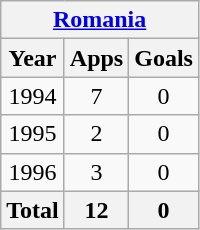<table class="wikitable" style="text-align:center">
<tr>
<th colspan=3><a href='#'>Romania</a></th>
</tr>
<tr>
<th>Year</th>
<th>Apps</th>
<th>Goals</th>
</tr>
<tr>
<td>1994</td>
<td>7</td>
<td>0</td>
</tr>
<tr>
<td>1995</td>
<td>2</td>
<td>0</td>
</tr>
<tr>
<td>1996</td>
<td>3</td>
<td>0</td>
</tr>
<tr>
<th>Total</th>
<th>12</th>
<th>0</th>
</tr>
</table>
